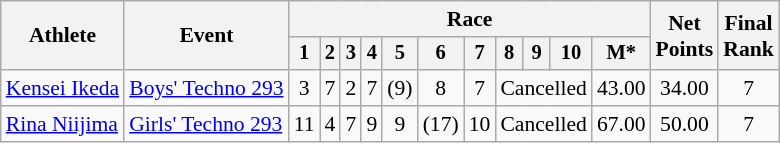<table class="wikitable" style="font-size:90%">
<tr>
<th rowspan="2">Athlete</th>
<th rowspan="2">Event</th>
<th colspan=11>Race</th>
<th rowspan=2>Net<br>Points</th>
<th rowspan=2>Final <br>Rank</th>
</tr>
<tr style="font-size:95%">
<th>1</th>
<th>2</th>
<th>3</th>
<th>4</th>
<th>5</th>
<th>6</th>
<th>7</th>
<th>8</th>
<th>9</th>
<th>10</th>
<th>M*</th>
</tr>
<tr align=center>
<td align=left><a href='#'>Kensei Ikeda</a></td>
<td align=left><a href='#'>Boys' Techno 293</a></td>
<td>3</td>
<td>7</td>
<td>2</td>
<td>7</td>
<td>(9)</td>
<td>8</td>
<td>7</td>
<td colspan=3>Cancelled</td>
<td>43.00</td>
<td>34.00</td>
<td>7</td>
</tr>
<tr align=center>
<td align=left><a href='#'>Rina Niijima</a></td>
<td align=left><a href='#'>Girls' Techno 293</a></td>
<td>11</td>
<td>4</td>
<td>7</td>
<td>9</td>
<td>9</td>
<td>(17)</td>
<td>10</td>
<td colspan=3>Cancelled</td>
<td>67.00</td>
<td>50.00</td>
<td>7</td>
</tr>
</table>
